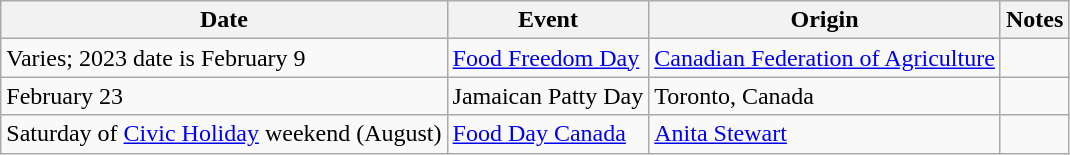<table class="wikitable sortable">
<tr>
<th>Date</th>
<th>Event</th>
<th>Origin</th>
<th>Notes</th>
</tr>
<tr>
<td>Varies; 2023 date is February 9</td>
<td><a href='#'>Food Freedom Day</a></td>
<td><a href='#'>Canadian Federation of Agriculture</a></td>
<td></td>
</tr>
<tr>
<td>February 23</td>
<td>Jamaican Patty Day</td>
<td>Toronto, Canada</td>
<td></td>
</tr>
<tr>
<td>Saturday of <a href='#'>Civic Holiday</a> weekend (August)</td>
<td><a href='#'>Food Day Canada</a></td>
<td><a href='#'>Anita Stewart</a></td>
<td></td>
</tr>
</table>
